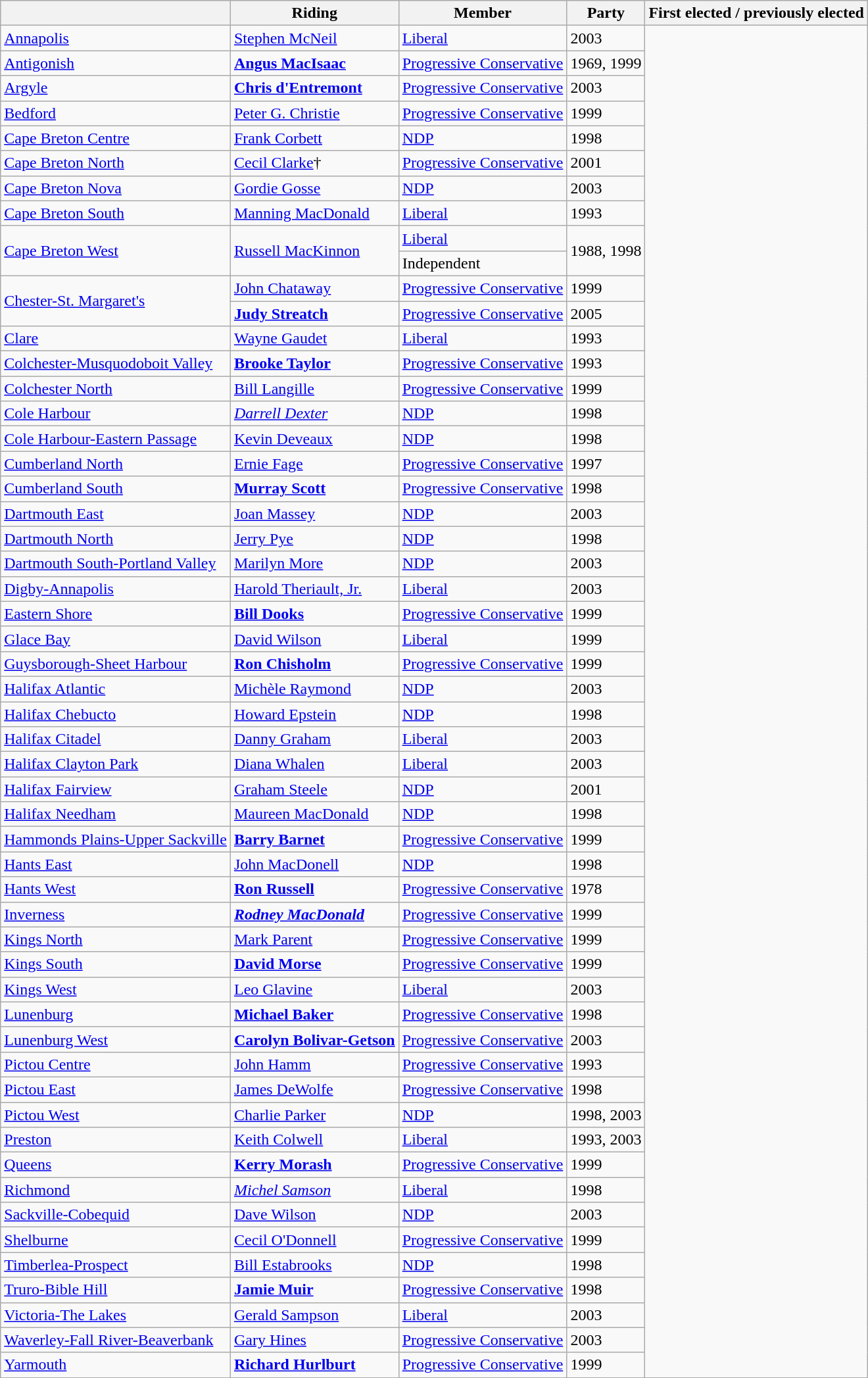<table class="wikitable sortable">
<tr>
<th></th>
<th align="right">Riding</th>
<th align="right">Member</th>
<th align="right">Party</th>
<th align="right">First elected / previously elected</th>
</tr>
<tr>
<td><a href='#'>Annapolis</a></td>
<td><a href='#'>Stephen McNeil</a></td>
<td><a href='#'>Liberal</a></td>
<td>2003</td>
</tr>
<tr>
<td><a href='#'>Antigonish</a></td>
<td><strong><a href='#'>Angus MacIsaac</a></strong></td>
<td><a href='#'>Progressive Conservative</a></td>
<td>1969, 1999</td>
</tr>
<tr>
<td><a href='#'>Argyle</a></td>
<td><strong><a href='#'>Chris d'Entremont</a></strong></td>
<td><a href='#'>Progressive Conservative</a></td>
<td>2003</td>
</tr>
<tr>
<td><a href='#'>Bedford</a></td>
<td><a href='#'>Peter G. Christie</a></td>
<td><a href='#'>Progressive Conservative</a></td>
<td>1999</td>
</tr>
<tr>
<td><a href='#'>Cape Breton Centre</a></td>
<td><a href='#'>Frank Corbett</a></td>
<td><a href='#'>NDP</a></td>
<td>1998</td>
</tr>
<tr>
<td><a href='#'>Cape Breton North</a></td>
<td><a href='#'>Cecil Clarke</a>†</td>
<td><a href='#'>Progressive Conservative</a></td>
<td>2001</td>
</tr>
<tr>
<td><a href='#'>Cape Breton Nova</a></td>
<td><a href='#'>Gordie Gosse</a></td>
<td><a href='#'>NDP</a></td>
<td>2003</td>
</tr>
<tr>
<td><a href='#'>Cape Breton South</a></td>
<td><a href='#'>Manning MacDonald</a></td>
<td><a href='#'>Liberal</a></td>
<td>1993</td>
</tr>
<tr>
<td rowspan="2"><a href='#'>Cape Breton West</a></td>
<td rowspan="2"><a href='#'>Russell MacKinnon</a></td>
<td><a href='#'>Liberal</a></td>
<td rowspan="2">1988, 1998</td>
</tr>
<tr>
<td>Independent</td>
</tr>
<tr>
<td rowspan="2"><a href='#'>Chester-St. Margaret's</a></td>
<td><a href='#'>John Chataway</a></td>
<td><a href='#'>Progressive Conservative</a></td>
<td>1999</td>
</tr>
<tr>
<td><strong><a href='#'>Judy Streatch</a></strong></td>
<td><a href='#'>Progressive Conservative</a></td>
<td>2005</td>
</tr>
<tr>
<td><a href='#'>Clare</a></td>
<td><a href='#'>Wayne Gaudet</a></td>
<td><a href='#'>Liberal</a></td>
<td>1993</td>
</tr>
<tr>
<td><a href='#'>Colchester-Musquodoboit Valley</a></td>
<td><strong><a href='#'>Brooke Taylor</a></strong></td>
<td><a href='#'>Progressive Conservative</a></td>
<td>1993</td>
</tr>
<tr>
<td><a href='#'>Colchester North</a></td>
<td><a href='#'>Bill Langille</a></td>
<td><a href='#'>Progressive Conservative</a></td>
<td>1999</td>
</tr>
<tr>
<td><a href='#'>Cole Harbour</a></td>
<td><em><a href='#'>Darrell Dexter</a></em></td>
<td><a href='#'>NDP</a></td>
<td>1998</td>
</tr>
<tr>
<td><a href='#'>Cole Harbour-Eastern Passage</a></td>
<td><a href='#'>Kevin Deveaux</a></td>
<td><a href='#'>NDP</a></td>
<td>1998</td>
</tr>
<tr>
<td><a href='#'>Cumberland North</a></td>
<td><a href='#'>Ernie Fage</a></td>
<td><a href='#'>Progressive Conservative</a></td>
<td>1997</td>
</tr>
<tr>
<td><a href='#'>Cumberland South</a></td>
<td><strong><a href='#'>Murray Scott</a></strong></td>
<td><a href='#'>Progressive Conservative</a></td>
<td>1998</td>
</tr>
<tr>
<td><a href='#'>Dartmouth East</a></td>
<td><a href='#'>Joan Massey</a></td>
<td><a href='#'>NDP</a></td>
<td>2003</td>
</tr>
<tr>
<td><a href='#'>Dartmouth North</a></td>
<td><a href='#'>Jerry Pye</a></td>
<td><a href='#'>NDP</a></td>
<td>1998</td>
</tr>
<tr>
<td><a href='#'>Dartmouth South-Portland Valley</a></td>
<td><a href='#'>Marilyn More</a></td>
<td><a href='#'>NDP</a></td>
<td>2003</td>
</tr>
<tr>
<td><a href='#'>Digby-Annapolis</a></td>
<td><a href='#'>Harold Theriault, Jr.</a></td>
<td><a href='#'>Liberal</a></td>
<td>2003</td>
</tr>
<tr>
<td><a href='#'>Eastern Shore</a></td>
<td><strong><a href='#'>Bill Dooks</a></strong></td>
<td><a href='#'>Progressive Conservative</a></td>
<td>1999</td>
</tr>
<tr>
<td><a href='#'>Glace Bay</a></td>
<td><a href='#'>David Wilson</a></td>
<td><a href='#'>Liberal</a></td>
<td>1999</td>
</tr>
<tr>
<td><a href='#'>Guysborough-Sheet Harbour</a></td>
<td><strong><a href='#'>Ron Chisholm</a></strong></td>
<td><a href='#'>Progressive Conservative</a></td>
<td>1999</td>
</tr>
<tr>
<td><a href='#'>Halifax Atlantic</a></td>
<td><a href='#'>Michèle Raymond</a></td>
<td><a href='#'>NDP</a></td>
<td>2003</td>
</tr>
<tr>
<td><a href='#'>Halifax Chebucto</a></td>
<td><a href='#'>Howard Epstein</a></td>
<td><a href='#'>NDP</a></td>
<td>1998</td>
</tr>
<tr>
<td><a href='#'>Halifax Citadel</a></td>
<td><a href='#'>Danny Graham</a></td>
<td><a href='#'>Liberal</a></td>
<td>2003</td>
</tr>
<tr>
<td><a href='#'>Halifax Clayton Park</a></td>
<td><a href='#'>Diana Whalen</a></td>
<td><a href='#'>Liberal</a></td>
<td>2003</td>
</tr>
<tr>
<td><a href='#'>Halifax Fairview</a></td>
<td><a href='#'>Graham Steele</a></td>
<td><a href='#'>NDP</a></td>
<td>2001</td>
</tr>
<tr>
<td><a href='#'>Halifax Needham</a></td>
<td><a href='#'>Maureen MacDonald</a></td>
<td><a href='#'>NDP</a></td>
<td>1998</td>
</tr>
<tr>
<td><a href='#'>Hammonds Plains-Upper Sackville</a></td>
<td><strong><a href='#'>Barry Barnet</a></strong></td>
<td><a href='#'>Progressive Conservative</a></td>
<td>1999</td>
</tr>
<tr>
<td><a href='#'>Hants East</a></td>
<td><a href='#'>John MacDonell</a></td>
<td><a href='#'>NDP</a></td>
<td>1998</td>
</tr>
<tr>
<td><a href='#'>Hants West</a></td>
<td><strong><a href='#'>Ron Russell</a></strong></td>
<td><a href='#'>Progressive Conservative</a></td>
<td>1978</td>
</tr>
<tr>
<td><a href='#'>Inverness</a></td>
<td><strong><em><a href='#'>Rodney MacDonald</a></em></strong></td>
<td><a href='#'>Progressive Conservative</a></td>
<td>1999</td>
</tr>
<tr>
<td><a href='#'>Kings North</a></td>
<td><a href='#'>Mark Parent</a></td>
<td><a href='#'>Progressive Conservative</a></td>
<td>1999</td>
</tr>
<tr>
<td><a href='#'>Kings South</a></td>
<td><strong><a href='#'>David Morse</a></strong></td>
<td><a href='#'>Progressive Conservative</a></td>
<td>1999</td>
</tr>
<tr>
<td><a href='#'>Kings West</a></td>
<td><a href='#'>Leo Glavine</a></td>
<td><a href='#'>Liberal</a></td>
<td>2003</td>
</tr>
<tr>
<td><a href='#'>Lunenburg</a></td>
<td><strong><a href='#'>Michael Baker</a></strong></td>
<td><a href='#'>Progressive Conservative</a></td>
<td>1998</td>
</tr>
<tr>
<td><a href='#'>Lunenburg West</a></td>
<td><strong><a href='#'>Carolyn Bolivar-Getson</a></strong></td>
<td><a href='#'>Progressive Conservative</a></td>
<td>2003</td>
</tr>
<tr>
<td><a href='#'>Pictou Centre</a></td>
<td><a href='#'>John Hamm</a></td>
<td><a href='#'>Progressive Conservative</a></td>
<td>1993</td>
</tr>
<tr>
<td><a href='#'>Pictou East</a></td>
<td><a href='#'>James DeWolfe</a></td>
<td><a href='#'>Progressive Conservative</a></td>
<td>1998</td>
</tr>
<tr>
<td><a href='#'>Pictou West</a></td>
<td><a href='#'>Charlie Parker</a></td>
<td><a href='#'>NDP</a></td>
<td>1998, 2003</td>
</tr>
<tr>
<td><a href='#'>Preston</a></td>
<td><a href='#'>Keith Colwell</a></td>
<td><a href='#'>Liberal</a></td>
<td>1993, 2003</td>
</tr>
<tr>
<td><a href='#'>Queens</a></td>
<td><strong><a href='#'>Kerry Morash</a></strong></td>
<td><a href='#'>Progressive Conservative</a></td>
<td>1999</td>
</tr>
<tr>
<td><a href='#'>Richmond</a></td>
<td><em><a href='#'>Michel Samson</a></em></td>
<td><a href='#'>Liberal</a></td>
<td>1998</td>
</tr>
<tr>
<td><a href='#'>Sackville-Cobequid</a></td>
<td><a href='#'>Dave Wilson</a></td>
<td><a href='#'>NDP</a></td>
<td>2003</td>
</tr>
<tr>
<td><a href='#'>Shelburne</a></td>
<td><a href='#'>Cecil O'Donnell</a></td>
<td><a href='#'>Progressive Conservative</a></td>
<td>1999</td>
</tr>
<tr>
<td><a href='#'>Timberlea-Prospect</a></td>
<td><a href='#'>Bill Estabrooks</a></td>
<td><a href='#'>NDP</a></td>
<td>1998</td>
</tr>
<tr>
<td><a href='#'>Truro-Bible Hill</a></td>
<td><strong><a href='#'>Jamie Muir</a></strong></td>
<td><a href='#'>Progressive Conservative</a></td>
<td>1998</td>
</tr>
<tr>
<td><a href='#'>Victoria-The Lakes</a></td>
<td><a href='#'>Gerald Sampson</a></td>
<td><a href='#'>Liberal</a></td>
<td>2003</td>
</tr>
<tr>
<td><a href='#'>Waverley-Fall River-Beaverbank</a></td>
<td><a href='#'>Gary Hines</a></td>
<td><a href='#'>Progressive Conservative</a></td>
<td>2003</td>
</tr>
<tr>
<td><a href='#'>Yarmouth</a></td>
<td><strong><a href='#'>Richard Hurlburt</a></strong></td>
<td><a href='#'>Progressive Conservative</a></td>
<td>1999</td>
</tr>
</table>
